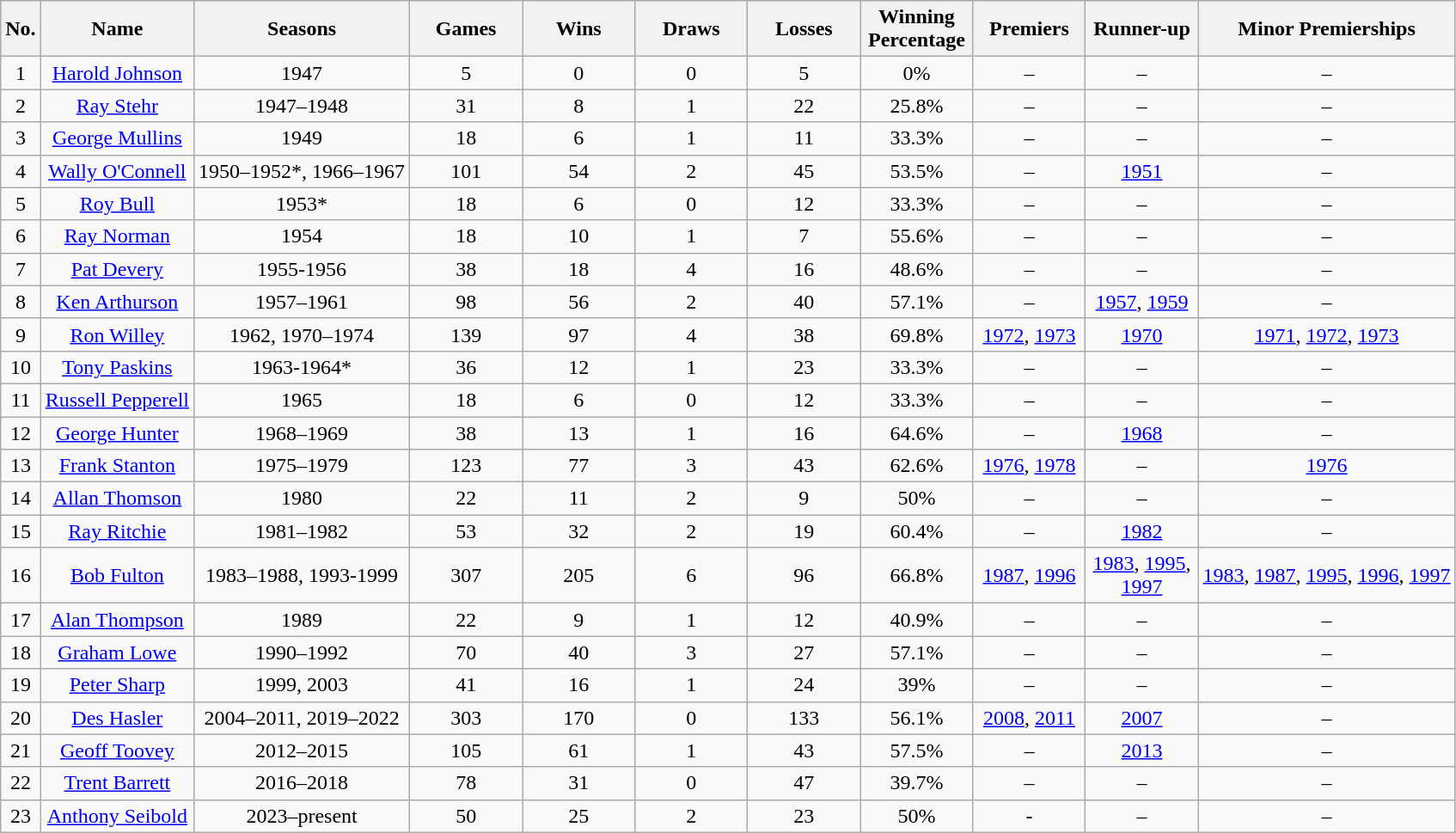<table class="wikitable sortable" style="text-align: center;">
<tr>
<th>No.</th>
<th>Name</th>
<th style="width:10em">Seasons</th>
<th style="width:5em" data-sort-type="number">Games</th>
<th style="width:5em" data-sort-type="number">Wins</th>
<th style="width:5em" data-sort-type="number">Draws</th>
<th style="width:5em" data-sort-type="number">Losses</th>
<th style="width:5em" data-sort-type="number">Winning Percentage</th>
<th style="width:5em" data-sort-type="number">Premiers</th>
<th style="width:5em" data-sort-type="number">Runner-up</th>
<th>Minor Premierships</th>
</tr>
<tr>
<td>1</td>
<td><a href='#'>Harold Johnson</a></td>
<td>1947</td>
<td>5</td>
<td>0</td>
<td>0</td>
<td>5</td>
<td>0%</td>
<td>–</td>
<td>–</td>
<td>–</td>
</tr>
<tr>
<td>2</td>
<td><a href='#'>Ray Stehr</a></td>
<td>1947–1948</td>
<td>31</td>
<td>8</td>
<td>1</td>
<td>22</td>
<td>25.8%</td>
<td>–</td>
<td>–</td>
<td>–</td>
</tr>
<tr>
<td>3</td>
<td><a href='#'>George Mullins</a></td>
<td>1949</td>
<td>18</td>
<td>6</td>
<td>1</td>
<td>11</td>
<td>33.3%</td>
<td>–</td>
<td>–</td>
<td>–</td>
</tr>
<tr>
<td>4</td>
<td><a href='#'>Wally O'Connell</a></td>
<td>1950–1952*, 1966–1967</td>
<td>101</td>
<td>54</td>
<td>2</td>
<td>45</td>
<td>53.5%</td>
<td>–</td>
<td><a href='#'>1951</a></td>
<td>–</td>
</tr>
<tr>
<td>5</td>
<td><a href='#'>Roy Bull</a></td>
<td>1953*</td>
<td>18</td>
<td>6</td>
<td>0</td>
<td>12</td>
<td>33.3%</td>
<td>–</td>
<td>–</td>
<td>–</td>
</tr>
<tr>
<td>6</td>
<td><a href='#'>Ray Norman</a></td>
<td>1954</td>
<td>18</td>
<td>10</td>
<td>1</td>
<td>7</td>
<td>55.6%</td>
<td>–</td>
<td>–</td>
<td>–</td>
</tr>
<tr>
<td>7</td>
<td><a href='#'>Pat Devery</a></td>
<td>1955-1956</td>
<td>38</td>
<td>18</td>
<td>4</td>
<td>16</td>
<td>48.6%</td>
<td>–</td>
<td>–</td>
<td>–</td>
</tr>
<tr>
<td>8</td>
<td><a href='#'>Ken Arthurson</a></td>
<td>1957–1961</td>
<td>98</td>
<td>56</td>
<td>2</td>
<td>40</td>
<td>57.1%</td>
<td>–</td>
<td><a href='#'>1957</a>, <a href='#'>1959</a></td>
<td>–</td>
</tr>
<tr>
<td>9</td>
<td><a href='#'>Ron Willey</a></td>
<td>1962, 1970–1974</td>
<td>139</td>
<td>97</td>
<td>4</td>
<td>38</td>
<td>69.8%</td>
<td><a href='#'>1972</a>, <a href='#'>1973</a></td>
<td><a href='#'>1970</a></td>
<td><a href='#'>1971</a>, <a href='#'>1972</a>, <a href='#'>1973</a></td>
</tr>
<tr>
<td>10</td>
<td><a href='#'>Tony Paskins</a></td>
<td>1963-1964*</td>
<td>36</td>
<td>12</td>
<td>1</td>
<td>23</td>
<td>33.3%</td>
<td>–</td>
<td>–</td>
<td>–</td>
</tr>
<tr>
<td>11</td>
<td><a href='#'>Russell Pepperell</a></td>
<td>1965</td>
<td>18</td>
<td>6</td>
<td>0</td>
<td>12</td>
<td>33.3%</td>
<td>–</td>
<td>–</td>
<td>–</td>
</tr>
<tr>
<td>12</td>
<td><a href='#'>George Hunter</a></td>
<td>1968–1969</td>
<td>38</td>
<td>13</td>
<td>1</td>
<td>16</td>
<td>64.6%</td>
<td>–</td>
<td><a href='#'>1968</a></td>
<td>–</td>
</tr>
<tr>
<td>13</td>
<td><a href='#'>Frank Stanton</a></td>
<td>1975–1979</td>
<td>123</td>
<td>77</td>
<td>3</td>
<td>43</td>
<td>62.6%</td>
<td><a href='#'>1976</a>, <a href='#'>1978</a></td>
<td>–</td>
<td><a href='#'>1976</a></td>
</tr>
<tr>
<td>14</td>
<td><a href='#'>Allan Thomson</a></td>
<td>1980</td>
<td>22</td>
<td>11</td>
<td>2</td>
<td>9</td>
<td>50%</td>
<td>–</td>
<td>–</td>
<td>–</td>
</tr>
<tr>
<td>15</td>
<td><a href='#'>Ray Ritchie</a></td>
<td>1981–1982</td>
<td>53</td>
<td>32</td>
<td>2</td>
<td>19</td>
<td>60.4%</td>
<td>–</td>
<td><a href='#'>1982</a></td>
<td>–</td>
</tr>
<tr>
<td>16</td>
<td><a href='#'>Bob Fulton</a></td>
<td>1983–1988, 1993-1999</td>
<td>307</td>
<td>205</td>
<td>6</td>
<td>96</td>
<td>66.8%</td>
<td><a href='#'>1987</a>, <a href='#'>1996</a></td>
<td><a href='#'>1983</a>, <a href='#'>1995</a>, <a href='#'>1997</a></td>
<td><a href='#'>1983</a>, <a href='#'>1987</a>, <a href='#'>1995</a>, <a href='#'>1996</a>, <a href='#'>1997</a></td>
</tr>
<tr>
<td>17</td>
<td><a href='#'>Alan Thompson</a></td>
<td>1989</td>
<td>22</td>
<td>9</td>
<td>1</td>
<td>12</td>
<td>40.9%</td>
<td>–</td>
<td>–</td>
<td>–</td>
</tr>
<tr>
<td>18</td>
<td><a href='#'>Graham Lowe</a></td>
<td>1990–1992</td>
<td>70</td>
<td>40</td>
<td>3</td>
<td>27</td>
<td>57.1%</td>
<td>–</td>
<td>–</td>
<td>–</td>
</tr>
<tr>
<td>19</td>
<td><a href='#'>Peter Sharp</a></td>
<td>1999, 2003</td>
<td>41</td>
<td>16</td>
<td>1</td>
<td>24</td>
<td>39%</td>
<td>–</td>
<td>–</td>
<td>–</td>
</tr>
<tr>
<td>20</td>
<td><a href='#'>Des Hasler</a></td>
<td>2004–2011, 2019–2022</td>
<td>303</td>
<td>170</td>
<td>0</td>
<td>133</td>
<td>56.1%</td>
<td><a href='#'>2008</a>, <a href='#'>2011</a></td>
<td><a href='#'>2007</a></td>
<td>–</td>
</tr>
<tr>
<td>21</td>
<td><a href='#'>Geoff Toovey</a></td>
<td>2012–2015</td>
<td>105</td>
<td>61</td>
<td>1</td>
<td>43</td>
<td>57.5%</td>
<td>–</td>
<td><a href='#'>2013</a></td>
<td>–</td>
</tr>
<tr>
<td>22</td>
<td><a href='#'>Trent Barrett</a></td>
<td>2016–2018</td>
<td>78</td>
<td>31</td>
<td>0</td>
<td>47</td>
<td>39.7%</td>
<td>–</td>
<td>–</td>
<td>–</td>
</tr>
<tr>
<td>23</td>
<td><a href='#'>Anthony Seibold</a></td>
<td>2023–present</td>
<td>50</td>
<td>25</td>
<td>2</td>
<td>23</td>
<td>50%</td>
<td>-</td>
<td>–</td>
<td>–</td>
</tr>
</table>
